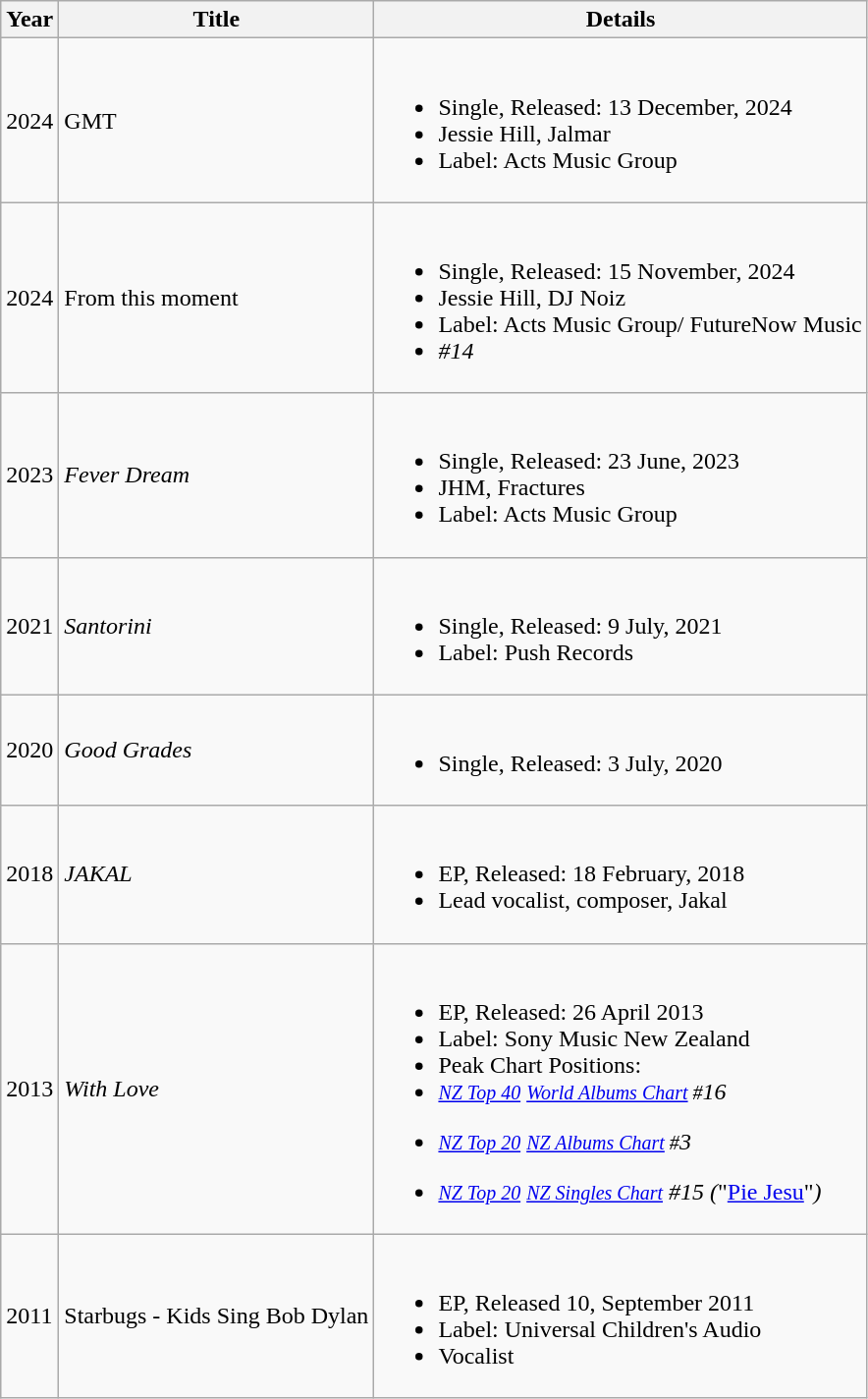<table class="wikitable plainrowheaders">
<tr>
<th>Year</th>
<th>Title</th>
<th>Details</th>
</tr>
<tr>
<td>2024</td>
<td>GMT</td>
<td><br><ul><li>Single, Released: 13 December, 2024</li><li>Jessie Hill, Jalmar</li><li>Label: Acts Music Group</li></ul></td>
</tr>
<tr>
<td>2024</td>
<td>From this moment</td>
<td><br><ul><li>Single, Released: 15 November, 2024</li><li>Jessie Hill, DJ Noiz</li><li>Label: Acts Music Group/ FutureNow Music</li><li><em> #14</em></li></ul></td>
</tr>
<tr>
<td>2023</td>
<td><em>Fever Dream</em></td>
<td><br><ul><li>Single, Released: 23 June, 2023</li><li>JHM, Fractures</li><li>Label: Acts Music Group</li></ul></td>
</tr>
<tr>
<td>2021</td>
<td><em>Santorini</em></td>
<td><br><ul><li>Single, Released: 9 July, 2021</li><li>Label: Push Records</li></ul></td>
</tr>
<tr>
<td>2020</td>
<td><em>Good Grades</em></td>
<td><br><ul><li>Single, Released: 3 July, 2020</li></ul></td>
</tr>
<tr>
<td>2018</td>
<td><em>JAKAL</em></td>
<td><br><ul><li>EP,  Released: 18 February, 2018</li><li>Lead vocalist, composer, Jakal</li></ul></td>
</tr>
<tr>
<td>2013</td>
<td><em>With Love</em></td>
<td><br><ul><li>EP, Released: 26 April 2013</li><li>Label: Sony Music New Zealand</li><li>Peak Chart Positions:</li><li><em><small><a href='#'>NZ Top 40</a></small> <small><a href='#'>World Albums Chart</a> #</small>16</em></li></ul><ul><li><em><small><a href='#'>NZ Top 20</a></small> <small><a href='#'>NZ Albums Chart</a> #</small>3</em></li></ul><ul><li><em><small><a href='#'>NZ Top 20</a></small> <small><a href='#'>NZ Singles Chart</a></small> #15</em> <em>(</em>"<a href='#'>Pie Jesu</a>"<em>)</em></li></ul></td>
</tr>
<tr>
<td>2011</td>
<td>Starbugs - Kids Sing Bob Dylan</td>
<td><br><ul><li>EP, Released 10, September 2011</li><li>Label: Universal Children's Audio</li><li>Vocalist</li></ul></td>
</tr>
</table>
